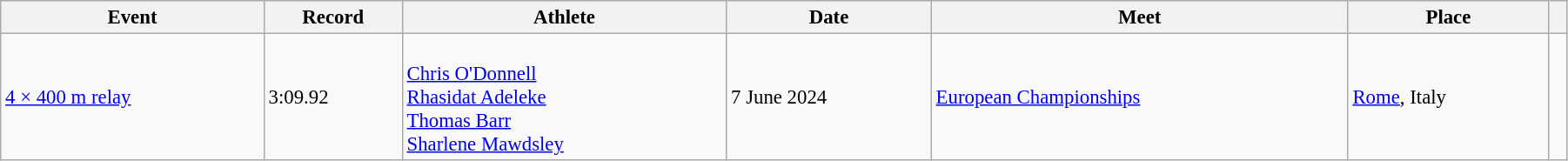<table class="wikitable" style="font-size:95%; width: 95%;">
<tr>
<th>Event</th>
<th>Record</th>
<th>Athlete</th>
<th>Date</th>
<th>Meet</th>
<th>Place</th>
<th></th>
</tr>
<tr>
<td><a href='#'>4 × 400 m relay</a></td>
<td>3:09.92</td>
<td><br><a href='#'>Chris O'Donnell</a><br><a href='#'>Rhasidat Adeleke</a><br><a href='#'>Thomas Barr</a><br><a href='#'>Sharlene Mawdsley</a></td>
<td>7 June 2024</td>
<td><a href='#'>European Championships</a></td>
<td><a href='#'>Rome</a>, Italy</td>
<td></td>
</tr>
</table>
